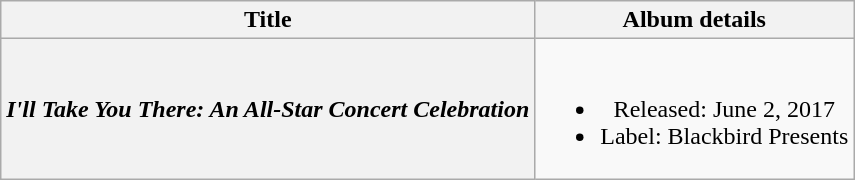<table class="wikitable plainrowheaders" style="text-align:center;">
<tr>
<th>Title</th>
<th>Album details</th>
</tr>
<tr>
<th scope = "row"><em>I'll Take You There: An All-Star Concert Celebration</em></th>
<td><br><ul><li>Released: June 2, 2017</li><li>Label: Blackbird Presents</li></ul></td>
</tr>
</table>
